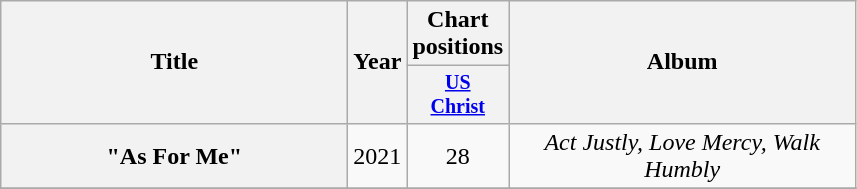<table class="wikitable plainrowheaders" style="text-align:center;">
<tr>
<th rowspan="2" style="width:14em;">Title</th>
<th rowspan="2">Year</th>
<th colspan="1">Chart positions</th>
<th rowspan="2" style="width:14em;">Album</th>
</tr>
<tr style="font-size:smaller;">
<th width="45"><a href='#'>US<br>Christ</a></th>
</tr>
<tr>
<th scope="row">"As For Me"<br></th>
<td>2021</td>
<td>28<br></td>
<td><em>Act Justly, Love Mercy, Walk Humbly</em></td>
</tr>
<tr>
</tr>
</table>
